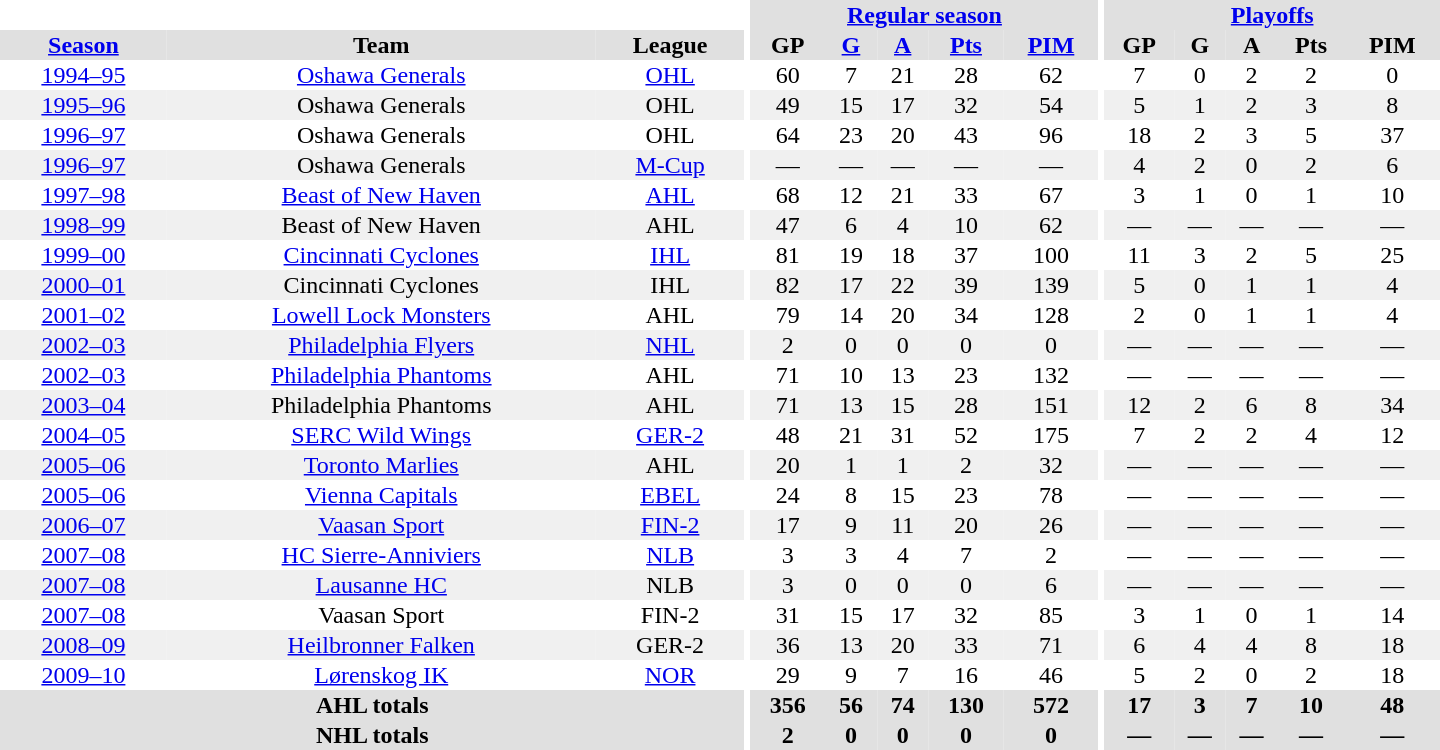<table border="0" cellpadding="1" cellspacing="0" style="text-align:center; width:60em">
<tr bgcolor="#e0e0e0">
<th colspan="3" bgcolor="#ffffff"></th>
<th rowspan="100" bgcolor="#ffffff"></th>
<th colspan="5"><a href='#'>Regular season</a></th>
<th rowspan="100" bgcolor="#ffffff"></th>
<th colspan="5"><a href='#'>Playoffs</a></th>
</tr>
<tr bgcolor="#e0e0e0">
<th><a href='#'>Season</a></th>
<th>Team</th>
<th>League</th>
<th>GP</th>
<th><a href='#'>G</a></th>
<th><a href='#'>A</a></th>
<th><a href='#'>Pts</a></th>
<th><a href='#'>PIM</a></th>
<th>GP</th>
<th>G</th>
<th>A</th>
<th>Pts</th>
<th>PIM</th>
</tr>
<tr>
<td><a href='#'>1994–95</a></td>
<td><a href='#'>Oshawa Generals</a></td>
<td><a href='#'>OHL</a></td>
<td>60</td>
<td>7</td>
<td>21</td>
<td>28</td>
<td>62</td>
<td>7</td>
<td>0</td>
<td>2</td>
<td>2</td>
<td>0</td>
</tr>
<tr bgcolor="#f0f0f0">
<td><a href='#'>1995–96</a></td>
<td>Oshawa Generals</td>
<td>OHL</td>
<td>49</td>
<td>15</td>
<td>17</td>
<td>32</td>
<td>54</td>
<td>5</td>
<td>1</td>
<td>2</td>
<td>3</td>
<td>8</td>
</tr>
<tr>
<td><a href='#'>1996–97</a></td>
<td>Oshawa Generals</td>
<td>OHL</td>
<td>64</td>
<td>23</td>
<td>20</td>
<td>43</td>
<td>96</td>
<td>18</td>
<td>2</td>
<td>3</td>
<td>5</td>
<td>37</td>
</tr>
<tr bgcolor="#f0f0f0">
<td><a href='#'>1996–97</a></td>
<td>Oshawa Generals</td>
<td><a href='#'>M-Cup</a></td>
<td>—</td>
<td>—</td>
<td>—</td>
<td>—</td>
<td>—</td>
<td>4</td>
<td>2</td>
<td>0</td>
<td>2</td>
<td>6</td>
</tr>
<tr>
<td><a href='#'>1997–98</a></td>
<td><a href='#'>Beast of New Haven</a></td>
<td><a href='#'>AHL</a></td>
<td>68</td>
<td>12</td>
<td>21</td>
<td>33</td>
<td>67</td>
<td>3</td>
<td>1</td>
<td>0</td>
<td>1</td>
<td>10</td>
</tr>
<tr bgcolor="#f0f0f0">
<td><a href='#'>1998–99</a></td>
<td>Beast of New Haven</td>
<td>AHL</td>
<td>47</td>
<td>6</td>
<td>4</td>
<td>10</td>
<td>62</td>
<td>—</td>
<td>—</td>
<td>—</td>
<td>—</td>
<td>—</td>
</tr>
<tr>
<td><a href='#'>1999–00</a></td>
<td><a href='#'>Cincinnati Cyclones</a></td>
<td><a href='#'>IHL</a></td>
<td>81</td>
<td>19</td>
<td>18</td>
<td>37</td>
<td>100</td>
<td>11</td>
<td>3</td>
<td>2</td>
<td>5</td>
<td>25</td>
</tr>
<tr bgcolor="#f0f0f0">
<td><a href='#'>2000–01</a></td>
<td>Cincinnati Cyclones</td>
<td>IHL</td>
<td>82</td>
<td>17</td>
<td>22</td>
<td>39</td>
<td>139</td>
<td>5</td>
<td>0</td>
<td>1</td>
<td>1</td>
<td>4</td>
</tr>
<tr>
<td><a href='#'>2001–02</a></td>
<td><a href='#'>Lowell Lock Monsters</a></td>
<td>AHL</td>
<td>79</td>
<td>14</td>
<td>20</td>
<td>34</td>
<td>128</td>
<td>2</td>
<td>0</td>
<td>1</td>
<td>1</td>
<td>4</td>
</tr>
<tr bgcolor="#f0f0f0">
<td><a href='#'>2002–03</a></td>
<td><a href='#'>Philadelphia Flyers</a></td>
<td><a href='#'>NHL</a></td>
<td>2</td>
<td>0</td>
<td>0</td>
<td>0</td>
<td>0</td>
<td>—</td>
<td>—</td>
<td>—</td>
<td>—</td>
<td>—</td>
</tr>
<tr>
<td><a href='#'>2002–03</a></td>
<td><a href='#'>Philadelphia Phantoms</a></td>
<td>AHL</td>
<td>71</td>
<td>10</td>
<td>13</td>
<td>23</td>
<td>132</td>
<td>—</td>
<td>—</td>
<td>—</td>
<td>—</td>
<td>—</td>
</tr>
<tr bgcolor="#f0f0f0">
<td><a href='#'>2003–04</a></td>
<td>Philadelphia Phantoms</td>
<td>AHL</td>
<td>71</td>
<td>13</td>
<td>15</td>
<td>28</td>
<td>151</td>
<td>12</td>
<td>2</td>
<td>6</td>
<td>8</td>
<td>34</td>
</tr>
<tr>
<td><a href='#'>2004–05</a></td>
<td><a href='#'>SERC Wild Wings</a></td>
<td><a href='#'>GER-2</a></td>
<td>48</td>
<td>21</td>
<td>31</td>
<td>52</td>
<td>175</td>
<td>7</td>
<td>2</td>
<td>2</td>
<td>4</td>
<td>12</td>
</tr>
<tr bgcolor="#f0f0f0">
<td><a href='#'>2005–06</a></td>
<td><a href='#'>Toronto Marlies</a></td>
<td>AHL</td>
<td>20</td>
<td>1</td>
<td>1</td>
<td>2</td>
<td>32</td>
<td>—</td>
<td>—</td>
<td>—</td>
<td>—</td>
<td>—</td>
</tr>
<tr>
<td><a href='#'>2005–06</a></td>
<td><a href='#'>Vienna Capitals</a></td>
<td><a href='#'>EBEL</a></td>
<td>24</td>
<td>8</td>
<td>15</td>
<td>23</td>
<td>78</td>
<td>—</td>
<td>—</td>
<td>—</td>
<td>—</td>
<td>—</td>
</tr>
<tr bgcolor="#f0f0f0">
<td><a href='#'>2006–07</a></td>
<td><a href='#'>Vaasan Sport</a></td>
<td><a href='#'>FIN-2</a></td>
<td>17</td>
<td>9</td>
<td>11</td>
<td>20</td>
<td>26</td>
<td>—</td>
<td>—</td>
<td>—</td>
<td>—</td>
<td>—</td>
</tr>
<tr>
<td><a href='#'>2007–08</a></td>
<td><a href='#'>HC Sierre-Anniviers</a></td>
<td><a href='#'>NLB</a></td>
<td>3</td>
<td>3</td>
<td>4</td>
<td>7</td>
<td>2</td>
<td>—</td>
<td>—</td>
<td>—</td>
<td>—</td>
<td>—</td>
</tr>
<tr bgcolor="#f0f0f0">
<td><a href='#'>2007–08</a></td>
<td><a href='#'>Lausanne HC</a></td>
<td>NLB</td>
<td>3</td>
<td>0</td>
<td>0</td>
<td>0</td>
<td>6</td>
<td>—</td>
<td>—</td>
<td>—</td>
<td>—</td>
<td>—</td>
</tr>
<tr>
<td><a href='#'>2007–08</a></td>
<td>Vaasan Sport</td>
<td>FIN-2</td>
<td>31</td>
<td>15</td>
<td>17</td>
<td>32</td>
<td>85</td>
<td>3</td>
<td>1</td>
<td>0</td>
<td>1</td>
<td>14</td>
</tr>
<tr bgcolor="#f0f0f0">
<td><a href='#'>2008–09</a></td>
<td><a href='#'>Heilbronner Falken</a></td>
<td>GER-2</td>
<td>36</td>
<td>13</td>
<td>20</td>
<td>33</td>
<td>71</td>
<td>6</td>
<td>4</td>
<td>4</td>
<td>8</td>
<td>18</td>
</tr>
<tr>
<td><a href='#'>2009–10</a></td>
<td><a href='#'>Lørenskog IK</a></td>
<td><a href='#'>NOR</a></td>
<td>29</td>
<td>9</td>
<td>7</td>
<td>16</td>
<td>46</td>
<td>5</td>
<td>2</td>
<td>0</td>
<td>2</td>
<td>18</td>
</tr>
<tr bgcolor="#e0e0e0">
<th colspan="3">AHL totals</th>
<th>356</th>
<th>56</th>
<th>74</th>
<th>130</th>
<th>572</th>
<th>17</th>
<th>3</th>
<th>7</th>
<th>10</th>
<th>48</th>
</tr>
<tr bgcolor="#e0e0e0">
<th colspan="3">NHL totals</th>
<th>2</th>
<th>0</th>
<th>0</th>
<th>0</th>
<th>0</th>
<th>—</th>
<th>—</th>
<th>—</th>
<th>—</th>
<th>—</th>
</tr>
</table>
